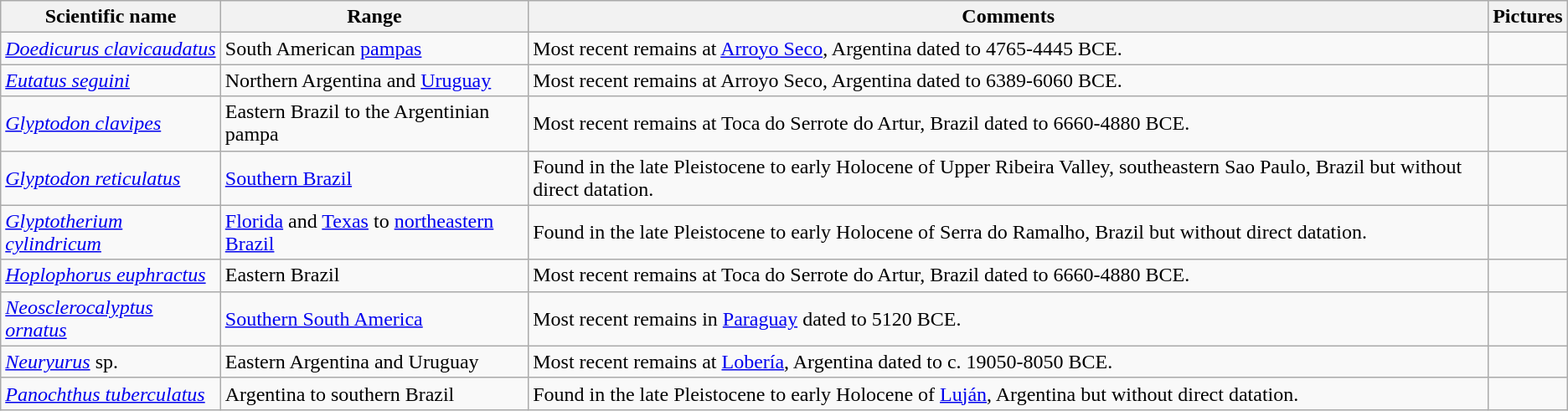<table class="wikitable">
<tr>
<th>Scientific name</th>
<th>Range</th>
<th class="unsortable">Comments</th>
<th class="unsortable">Pictures</th>
</tr>
<tr>
<td><em><a href='#'>Doedicurus clavicaudatus</a></em></td>
<td>South American <a href='#'>pampas</a></td>
<td>Most recent remains at <a href='#'>Arroyo Seco</a>, Argentina dated to 4765-4445 BCE.</td>
<td></td>
</tr>
<tr>
<td><em><a href='#'>Eutatus seguini</a></em></td>
<td>Northern Argentina and <a href='#'>Uruguay</a></td>
<td>Most recent remains at Arroyo Seco, Argentina dated to 6389-6060 BCE.</td>
<td></td>
</tr>
<tr>
<td><em><a href='#'>Glyptodon clavipes</a></em></td>
<td>Eastern Brazil to the Argentinian pampa</td>
<td>Most recent remains at Toca do Serrote do Artur, Brazil dated to 6660-4880 BCE.</td>
<td></td>
</tr>
<tr>
<td><em><a href='#'>Glyptodon reticulatus</a></em></td>
<td><a href='#'>Southern Brazil</a></td>
<td>Found in the late Pleistocene to early Holocene of Upper Ribeira Valley, southeastern Sao Paulo, Brazil but without direct datation.</td>
<td></td>
</tr>
<tr>
<td><em><a href='#'>Glyptotherium cylindricum</a></em></td>
<td><a href='#'>Florida</a> and <a href='#'>Texas</a> to <a href='#'>northeastern Brazil</a></td>
<td>Found in the late Pleistocene to early Holocene of Serra do Ramalho, Brazil but without direct datation.</td>
<td></td>
</tr>
<tr>
<td><em><a href='#'>Hoplophorus euphractus</a></em></td>
<td>Eastern Brazil</td>
<td>Most recent remains at Toca do Serrote do Artur, Brazil dated to 6660-4880 BCE.</td>
<td></td>
</tr>
<tr>
<td><em><a href='#'>Neosclerocalyptus ornatus</a></em></td>
<td><a href='#'>Southern South America</a></td>
<td>Most recent remains in <a href='#'>Paraguay</a> dated to 5120 BCE.</td>
<td></td>
</tr>
<tr>
<td><em><a href='#'>Neuryurus</a></em> sp.</td>
<td>Eastern Argentina and Uruguay</td>
<td>Most recent remains at <a href='#'>Lobería</a>, Argentina dated to c. 19050-8050 BCE.</td>
<td></td>
</tr>
<tr>
<td><em><a href='#'>Panochthus tuberculatus</a></em></td>
<td>Argentina to southern Brazil</td>
<td>Found in the late Pleistocene to early Holocene of <a href='#'>Luján</a>, Argentina but without direct datation.</td>
<td></td>
</tr>
</table>
